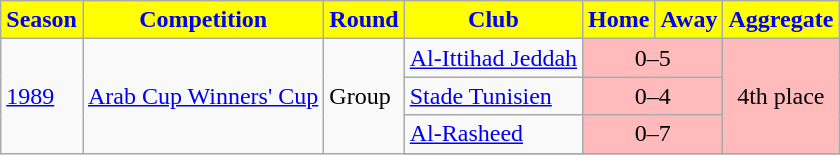<table class="wikitable">
<tr>
<th style="color:#0000FF; background:#FFFF00;">Season</th>
<th style="color:#0000FF; background:#FFFF00;">Competition</th>
<th style="color:#0000FF; background:#FFFF00;">Round</th>
<th style="color:#0000FF; background:#FFFF00;">Club</th>
<th style="color:#0000FF; background:#FFFF00;">Home</th>
<th style="color:#0000FF; background:#FFFF00;">Away</th>
<th style="color:#0000FF; background:#FFFF00;">Aggregate</th>
</tr>
<tr>
<td rowspan=4><a href='#'>1989</a></td>
<td rowspan=4><a href='#'>Arab Cup Winners' Cup</a></td>
<td rowspan=4>Group</td>
<td> <a href='#'>Al-Ittihad Jeddah</a></td>
<td align="center" colspan="2"  style="background: #FFBBBB;">0–5</td>
<td align="center" rowspan=3 style="background: #FFBBBB;">4th place</td>
</tr>
<tr>
<td> <a href='#'>Stade Tunisien</a></td>
<td align="center" colspan="2" style="background: #FFBBBB;">0–4</td>
</tr>
<tr>
<td> <a href='#'>Al-Rasheed</a></td>
<td align="center" colspan="2"  style="background: #FFBBBB;">0–7</td>
</tr>
<tr>
</tr>
</table>
